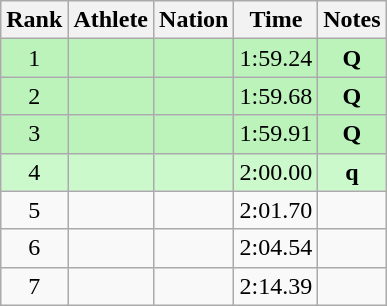<table class="wikitable sortable" style="text-align:center">
<tr>
<th>Rank</th>
<th>Athlete</th>
<th>Nation</th>
<th>Time</th>
<th>Notes</th>
</tr>
<tr bgcolor=#bbf3bb>
<td>1</td>
<td align=left></td>
<td align=left></td>
<td>1:59.24</td>
<td><strong>Q</strong></td>
</tr>
<tr bgcolor=#bbf3bb>
<td>2</td>
<td align=left></td>
<td align=left></td>
<td>1:59.68</td>
<td><strong>Q</strong></td>
</tr>
<tr bgcolor=#bbf3bb>
<td>3</td>
<td align=left></td>
<td align=left></td>
<td>1:59.91</td>
<td><strong>Q</strong></td>
</tr>
<tr bgcolor=#ccf9cc>
<td>4</td>
<td align=left></td>
<td align=left></td>
<td>2:00.00</td>
<td><strong>q</strong></td>
</tr>
<tr>
<td>5</td>
<td align=left></td>
<td align=left></td>
<td>2:01.70</td>
<td></td>
</tr>
<tr>
<td>6</td>
<td align=left></td>
<td align=left></td>
<td>2:04.54</td>
<td></td>
</tr>
<tr>
<td>7</td>
<td align=left></td>
<td align=left></td>
<td>2:14.39</td>
<td></td>
</tr>
</table>
